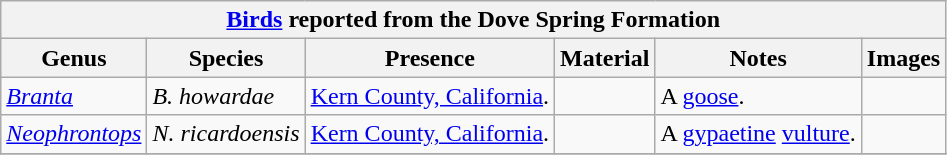<table class="wikitable" align="center">
<tr>
<th colspan="6" align="center"><strong><a href='#'>Birds</a> reported from the Dove Spring Formation</strong></th>
</tr>
<tr>
<th>Genus</th>
<th>Species</th>
<th>Presence</th>
<th><strong>Material</strong></th>
<th>Notes</th>
<th>Images</th>
</tr>
<tr>
<td><em><a href='#'>Branta</a></em></td>
<td><em>B. howardae</em></td>
<td><a href='#'>Kern County, California</a>.</td>
<td></td>
<td>A <a href='#'>goose</a>.</td>
<td></td>
</tr>
<tr>
<td><em><a href='#'>Neophrontops</a></em></td>
<td><em>N. ricardoensis</em></td>
<td><a href='#'>Kern County, California</a>.</td>
<td></td>
<td>A <a href='#'>gypaetine</a> <a href='#'>vulture</a>.</td>
<td></td>
</tr>
<tr>
</tr>
</table>
